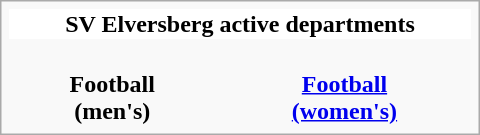<table class="infobox" style="width: 20em; font-size: 95%em;">
<tr style="color:black; background:white; text-align:center;">
<th colspan="3" style="text-align: center">SV Elversberg active departments</th>
</tr>
<tr style="text-align: center">
<td><br><strong>Football<br>(men's)</strong></td>
<td><br><strong><a href='#'>Football<br>(women's)</a></strong></td>
</tr>
</table>
